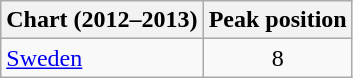<table class="wikitable">
<tr>
<th align="left">Chart (2012–2013)</th>
<th align="center">Peak position</th>
</tr>
<tr>
<td align="left"><a href='#'>Sweden</a></td>
<td align="center">8</td>
</tr>
</table>
